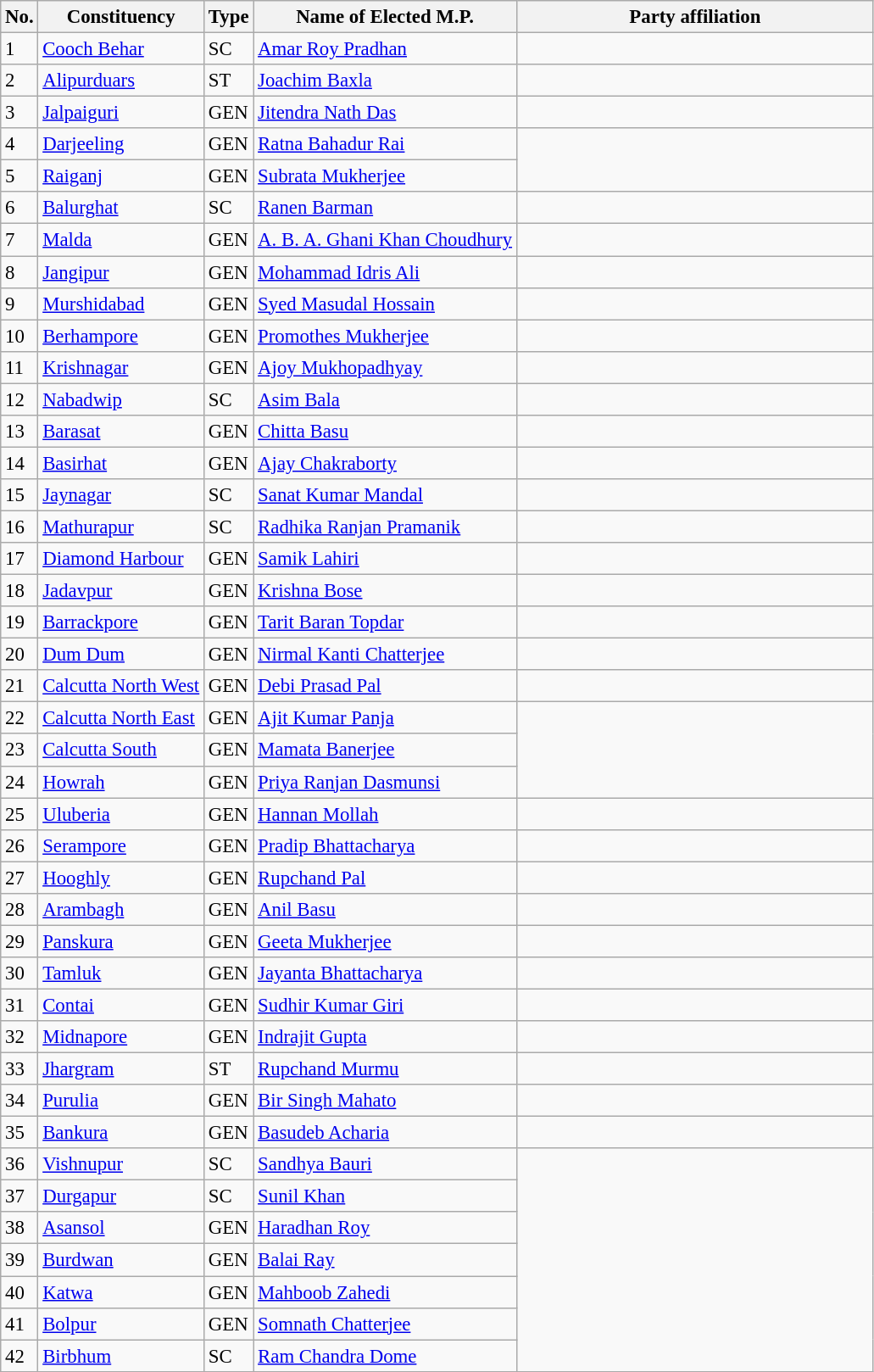<table class="wikitable" style="font-size:95%;">
<tr>
<th>No.</th>
<th>Constituency</th>
<th>Type</th>
<th>Name of Elected M.P.</th>
<th colspan="2" style="width:18em">Party affiliation</th>
</tr>
<tr>
<td>1</td>
<td><a href='#'>Cooch Behar</a></td>
<td>SC</td>
<td><a href='#'>Amar Roy Pradhan</a></td>
<td></td>
</tr>
<tr>
<td>2</td>
<td><a href='#'>Alipurduars</a></td>
<td>ST</td>
<td><a href='#'>Joachim Baxla</a></td>
<td></td>
</tr>
<tr>
<td>3</td>
<td><a href='#'>Jalpaiguri</a></td>
<td>GEN</td>
<td><a href='#'>Jitendra Nath Das</a></td>
<td></td>
</tr>
<tr>
<td>4</td>
<td><a href='#'>Darjeeling</a></td>
<td>GEN</td>
<td><a href='#'>Ratna Bahadur Rai</a></td>
</tr>
<tr>
<td>5</td>
<td><a href='#'>Raiganj</a></td>
<td>GEN</td>
<td><a href='#'>Subrata Mukherjee</a></td>
</tr>
<tr>
<td>6</td>
<td><a href='#'>Balurghat</a></td>
<td>SC</td>
<td><a href='#'>Ranen Barman</a></td>
<td></td>
</tr>
<tr>
<td>7</td>
<td><a href='#'>Malda</a></td>
<td>GEN</td>
<td><a href='#'>A. B. A. Ghani Khan Choudhury</a></td>
<td></td>
</tr>
<tr>
<td>8</td>
<td><a href='#'>Jangipur</a></td>
<td>GEN</td>
<td><a href='#'>Mohammad Idris Ali</a></td>
</tr>
<tr>
<td>9</td>
<td><a href='#'>Murshidabad</a></td>
<td>GEN</td>
<td><a href='#'>Syed Masudal Hossain</a></td>
<td></td>
</tr>
<tr>
<td>10</td>
<td><a href='#'>Berhampore</a></td>
<td>GEN</td>
<td><a href='#'>Promothes Mukherjee</a></td>
<td></td>
</tr>
<tr>
<td>11</td>
<td><a href='#'>Krishnagar</a></td>
<td>GEN</td>
<td><a href='#'>Ajoy Mukhopadhyay</a></td>
<td></td>
</tr>
<tr>
<td>12</td>
<td><a href='#'>Nabadwip</a></td>
<td>SC</td>
<td><a href='#'>Asim Bala</a></td>
</tr>
<tr>
<td>13</td>
<td><a href='#'>Barasat</a></td>
<td>GEN</td>
<td><a href='#'>Chitta Basu</a></td>
<td></td>
</tr>
<tr>
<td>14</td>
<td><a href='#'>Basirhat</a></td>
<td>GEN</td>
<td><a href='#'>Ajay Chakraborty</a></td>
<td></td>
</tr>
<tr>
<td>15</td>
<td><a href='#'>Jaynagar</a></td>
<td>SC</td>
<td><a href='#'>Sanat Kumar Mandal</a></td>
<td></td>
</tr>
<tr>
<td>16</td>
<td><a href='#'>Mathurapur</a></td>
<td>SC</td>
<td><a href='#'>Radhika Ranjan Pramanik</a></td>
<td></td>
</tr>
<tr>
<td>17</td>
<td><a href='#'>Diamond Harbour</a></td>
<td>GEN</td>
<td><a href='#'>Samik Lahiri</a></td>
</tr>
<tr>
<td>18</td>
<td><a href='#'>Jadavpur</a></td>
<td>GEN</td>
<td><a href='#'>Krishna Bose</a></td>
<td></td>
</tr>
<tr>
<td>19</td>
<td><a href='#'>Barrackpore</a></td>
<td>GEN</td>
<td><a href='#'>Tarit Baran Topdar</a></td>
<td></td>
</tr>
<tr>
<td>20</td>
<td><a href='#'>Dum Dum</a></td>
<td>GEN</td>
<td><a href='#'>Nirmal Kanti Chatterjee</a></td>
</tr>
<tr>
<td>21</td>
<td><a href='#'>Calcutta North West</a></td>
<td>GEN</td>
<td><a href='#'>Debi Prasad Pal</a></td>
<td></td>
</tr>
<tr>
<td>22</td>
<td><a href='#'>Calcutta North East</a></td>
<td>GEN</td>
<td><a href='#'>Ajit Kumar Panja</a></td>
</tr>
<tr>
<td>23</td>
<td><a href='#'>Calcutta South</a></td>
<td>GEN</td>
<td><a href='#'>Mamata Banerjee</a></td>
</tr>
<tr>
<td>24</td>
<td><a href='#'>Howrah</a></td>
<td>GEN</td>
<td><a href='#'>Priya Ranjan Dasmunsi</a></td>
</tr>
<tr>
<td>25</td>
<td><a href='#'>Uluberia</a></td>
<td>GEN</td>
<td><a href='#'>Hannan Mollah</a></td>
<td></td>
</tr>
<tr>
<td>26</td>
<td><a href='#'>Serampore</a></td>
<td>GEN</td>
<td><a href='#'>Pradip Bhattacharya</a></td>
<td></td>
</tr>
<tr>
<td>27</td>
<td><a href='#'>Hooghly</a></td>
<td>GEN</td>
<td><a href='#'>Rupchand Pal</a></td>
<td></td>
</tr>
<tr>
<td>28</td>
<td><a href='#'>Arambagh</a></td>
<td>GEN</td>
<td><a href='#'>Anil Basu</a></td>
</tr>
<tr>
<td>29</td>
<td><a href='#'>Panskura</a></td>
<td>GEN</td>
<td><a href='#'>Geeta Mukherjee</a></td>
<td></td>
</tr>
<tr>
<td>30</td>
<td><a href='#'>Tamluk</a></td>
<td>GEN</td>
<td><a href='#'>Jayanta Bhattacharya</a></td>
<td></td>
</tr>
<tr>
<td>31</td>
<td><a href='#'>Contai</a></td>
<td>GEN</td>
<td><a href='#'>Sudhir Kumar Giri</a></td>
<td></td>
</tr>
<tr>
<td>32</td>
<td><a href='#'>Midnapore</a></td>
<td>GEN</td>
<td><a href='#'>Indrajit Gupta</a></td>
<td></td>
</tr>
<tr>
<td>33</td>
<td><a href='#'>Jhargram</a></td>
<td>ST</td>
<td><a href='#'>Rupchand Murmu</a></td>
<td></td>
</tr>
<tr>
<td>34</td>
<td><a href='#'>Purulia</a></td>
<td>GEN</td>
<td><a href='#'>Bir Singh Mahato</a></td>
<td></td>
</tr>
<tr>
<td>35</td>
<td><a href='#'>Bankura</a></td>
<td>GEN</td>
<td><a href='#'>Basudeb Acharia</a></td>
<td></td>
</tr>
<tr>
<td>36</td>
<td><a href='#'>Vishnupur</a></td>
<td>SC</td>
<td><a href='#'>Sandhya Bauri</a></td>
</tr>
<tr>
<td>37</td>
<td><a href='#'>Durgapur</a></td>
<td>SC</td>
<td><a href='#'>Sunil Khan</a></td>
</tr>
<tr>
<td>38</td>
<td><a href='#'>Asansol</a></td>
<td>GEN</td>
<td><a href='#'>Haradhan Roy</a></td>
</tr>
<tr>
<td>39</td>
<td><a href='#'>Burdwan</a></td>
<td>GEN</td>
<td><a href='#'>Balai Ray</a></td>
</tr>
<tr>
<td>40</td>
<td><a href='#'>Katwa</a></td>
<td>GEN</td>
<td><a href='#'>Mahboob Zahedi</a></td>
</tr>
<tr>
<td>41</td>
<td><a href='#'>Bolpur</a></td>
<td>GEN</td>
<td><a href='#'>Somnath Chatterjee</a></td>
</tr>
<tr>
<td>42</td>
<td><a href='#'>Birbhum</a></td>
<td>SC</td>
<td><a href='#'>Ram Chandra Dome</a></td>
</tr>
<tr>
</tr>
</table>
